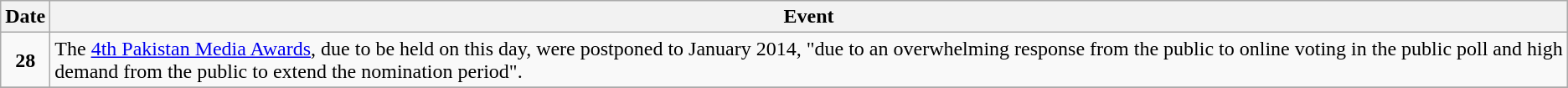<table class="wikitable">
<tr>
<th>Date</th>
<th>Event</th>
</tr>
<tr>
<td style="text-align:center;"><strong>28</strong></td>
<td>The <a href='#'>4th Pakistan Media Awards</a>, due to be held on this day, were postponed to January 2014, "due to an overwhelming response from the public to online voting in the public poll and high demand from the public to extend the nomination period".</td>
</tr>
<tr>
</tr>
</table>
